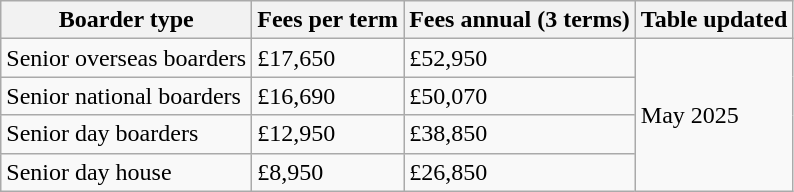<table class="wikitable">
<tr>
<th>Boarder type</th>
<th>Fees per term</th>
<th>Fees annual (3 terms)</th>
<th>Table updated</th>
</tr>
<tr>
<td>Senior overseas boarders</td>
<td>£17,650</td>
<td>£52,950</td>
<td rowspan="4">May 2025</td>
</tr>
<tr>
<td>Senior national boarders</td>
<td>£16,690</td>
<td>£50,070</td>
</tr>
<tr>
<td>Senior day boarders</td>
<td>£12,950</td>
<td>£38,850</td>
</tr>
<tr>
<td>Senior day house</td>
<td>£8,950</td>
<td>£26,850</td>
</tr>
</table>
